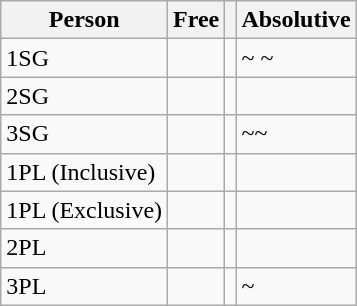<table class="wikitable">
<tr>
<th>Person</th>
<th>Free</th>
<th></th>
<th>Absolutive</th>
</tr>
<tr>
<td>1SG</td>
<td> </td>
<td></td>
<td> ~  ~ </td>
</tr>
<tr>
<td>2SG</td>
<td> </td>
<td></td>
<td></td>
</tr>
<tr>
<td>3SG</td>
<td></td>
<td></td>
<td>~~</td>
</tr>
<tr>
<td>1PL (Inclusive)</td>
<td> </td>
<td></td>
<td></td>
</tr>
<tr>
<td>1PL (Exclusive)</td>
<td> </td>
<td></td>
<td></td>
</tr>
<tr>
<td>2PL</td>
<td> </td>
<td></td>
<td></td>
</tr>
<tr>
<td>3PL</td>
<td> </td>
<td></td>
<td>~</td>
</tr>
</table>
